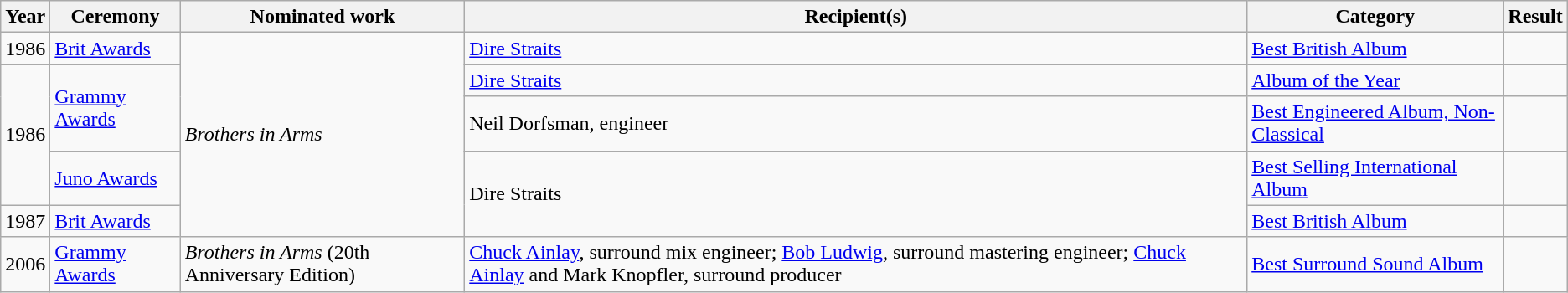<table class="wikitable">
<tr>
<th>Year</th>
<th>Ceremony</th>
<th>Nominated work</th>
<th>Recipient(s)</th>
<th>Category</th>
<th>Result</th>
</tr>
<tr>
<td>1986</td>
<td><a href='#'>Brit Awards</a></td>
<td rowspan="5"><em>Brothers in Arms</em></td>
<td><a href='#'>Dire Straits</a></td>
<td><a href='#'>Best British Album</a></td>
<td></td>
</tr>
<tr>
<td rowspan="3">1986</td>
<td rowspan="2"><a href='#'>Grammy Awards</a></td>
<td><a href='#'>Dire Straits</a><br></td>
<td><a href='#'>Album of the Year</a></td>
<td></td>
</tr>
<tr>
<td>Neil Dorfsman, engineer</td>
<td><a href='#'>Best Engineered Album, Non-Classical</a></td>
<td></td>
</tr>
<tr>
<td><a href='#'>Juno Awards</a></td>
<td rowspan="2">Dire Straits</td>
<td><a href='#'>Best Selling International Album</a></td>
<td></td>
</tr>
<tr>
<td>1987</td>
<td><a href='#'>Brit Awards</a></td>
<td><a href='#'>Best British Album</a></td>
<td></td>
</tr>
<tr>
<td>2006</td>
<td><a href='#'>Grammy Awards</a></td>
<td><em>Brothers in Arms</em> (20th Anniversary Edition)</td>
<td><a href='#'>Chuck Ainlay</a>, surround mix engineer; <a href='#'>Bob Ludwig</a>, surround mastering engineer; <a href='#'>Chuck Ainlay</a> and Mark Knopfler, surround producer</td>
<td><a href='#'>Best Surround Sound Album</a></td>
<td></td>
</tr>
</table>
